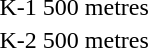<table>
<tr valign="top">
<td>K-1 500 metres<br></td>
<td></td>
<td></td>
<td></td>
</tr>
<tr valign="top">
<td>K-2 500 metres<br></td>
<td></td>
<td></td>
<td></td>
</tr>
</table>
